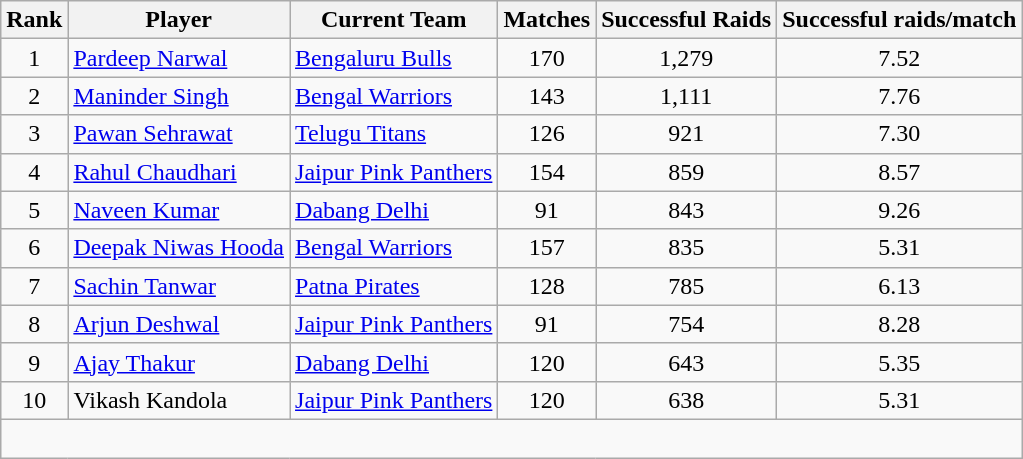<table class="wikitable" style="text-align: center">
<tr>
<th>Rank</th>
<th class="unsortable">Player</th>
<th>Current Team</th>
<th>Matches</th>
<th>Successful Raids</th>
<th>Successful raids/match</th>
</tr>
<tr>
<td>1</td>
<td style="text-align:left"> <a href='#'>Pardeep Narwal</a></td>
<td style="text-align:left"><a href='#'>Bengaluru Bulls</a></td>
<td>170</td>
<td>1,279</td>
<td>7.52</td>
</tr>
<tr>
<td>2</td>
<td style="text-align:left"> <a href='#'>Maninder Singh</a></td>
<td style="text-align:left"><a href='#'>Bengal Warriors</a></td>
<td>143</td>
<td>1,111</td>
<td>7.76</td>
</tr>
<tr>
<td>3</td>
<td style="text-align:left"> <a href='#'>Pawan Sehrawat</a></td>
<td style="text-align:left"><a href='#'>Telugu Titans</a></td>
<td>126</td>
<td>921</td>
<td>7.30</td>
</tr>
<tr>
<td>4</td>
<td style="text-align:left"> <a href='#'>Rahul Chaudhari</a></td>
<td style="text-align:left"><a href='#'>Jaipur Pink Panthers</a></td>
<td>154</td>
<td>859</td>
<td>8.57</td>
</tr>
<tr>
<td>5</td>
<td style="text-align:left"> <a href='#'>Naveen Kumar</a></td>
<td style="text-align:left"><a href='#'>Dabang Delhi</a></td>
<td>91</td>
<td>843</td>
<td>9.26</td>
</tr>
<tr>
<td>6</td>
<td style="text-align:left"> <a href='#'>Deepak Niwas Hooda</a></td>
<td style="text-align:left"><a href='#'>Bengal Warriors</a></td>
<td>157</td>
<td>835</td>
<td>5.31</td>
</tr>
<tr>
<td>7</td>
<td style="text-align:left"> <a href='#'>Sachin Tanwar</a></td>
<td style="text-align:left"><a href='#'>Patna Pirates</a></td>
<td>128</td>
<td>785</td>
<td>6.13</td>
</tr>
<tr>
<td>8</td>
<td style="text-align:left"> <a href='#'>Arjun Deshwal</a></td>
<td style="text-align:left"><a href='#'>Jaipur Pink Panthers</a></td>
<td>91</td>
<td>754</td>
<td>8.28</td>
</tr>
<tr>
<td>9</td>
<td style="text-align:left"> <a href='#'>Ajay Thakur</a></td>
<td style="text-align:left"><a href='#'>Dabang Delhi</a></td>
<td>120</td>
<td>643</td>
<td>5.35</td>
</tr>
<tr>
<td>10</td>
<td style="text-align:left"> Vikash Kandola</td>
<td style="text-align:left"><a href='#'>Jaipur Pink Panthers</a></td>
<td>120</td>
<td>638</td>
<td>5.31</td>
</tr>
<tr>
<td colspan="6"><br></td>
</tr>
</table>
